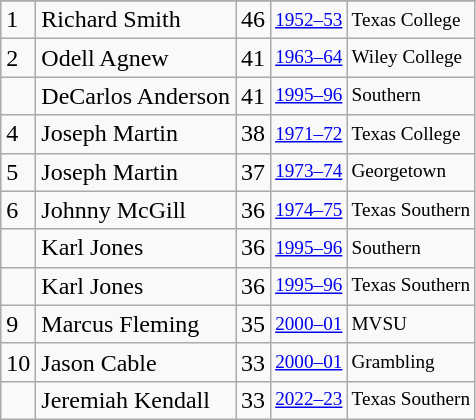<table class="wikitable">
<tr>
</tr>
<tr>
<td>1</td>
<td>Richard Smith</td>
<td>46</td>
<td style="font-size:80%;"><a href='#'>1952–53</a></td>
<td style="font-size:80%;">Texas College</td>
</tr>
<tr>
<td>2</td>
<td>Odell Agnew</td>
<td>41</td>
<td style="font-size:80%;"><a href='#'>1963–64</a></td>
<td style="font-size:80%;">Wiley College</td>
</tr>
<tr>
<td></td>
<td>DeCarlos Anderson</td>
<td>41</td>
<td style="font-size:80%;"><a href='#'>1995–96</a></td>
<td style="font-size:80%;">Southern</td>
</tr>
<tr>
<td>4</td>
<td>Joseph Martin</td>
<td>38</td>
<td style="font-size:80%;"><a href='#'>1971–72</a></td>
<td style="font-size:80%;">Texas College</td>
</tr>
<tr>
<td>5</td>
<td>Joseph Martin</td>
<td>37</td>
<td style="font-size:80%;"><a href='#'>1973–74</a></td>
<td style="font-size:80%;">Georgetown</td>
</tr>
<tr>
<td>6</td>
<td>Johnny McGill</td>
<td>36</td>
<td style="font-size:80%;"><a href='#'>1974–75</a></td>
<td style="font-size:80%;">Texas Southern</td>
</tr>
<tr>
<td></td>
<td>Karl Jones</td>
<td>36</td>
<td style="font-size:80%;"><a href='#'>1995–96</a></td>
<td style="font-size:80%;">Southern</td>
</tr>
<tr>
<td></td>
<td>Karl Jones</td>
<td>36</td>
<td style="font-size:80%;"><a href='#'>1995–96</a></td>
<td style="font-size:80%;">Texas Southern</td>
</tr>
<tr>
<td>9</td>
<td>Marcus Fleming</td>
<td>35</td>
<td style="font-size:80%;"><a href='#'>2000–01</a></td>
<td style="font-size:80%;">MVSU</td>
</tr>
<tr>
<td>10</td>
<td>Jason Cable</td>
<td>33</td>
<td style="font-size:80%;"><a href='#'>2000–01</a></td>
<td style="font-size:80%;">Grambling</td>
</tr>
<tr>
<td></td>
<td>Jeremiah Kendall</td>
<td>33</td>
<td style="font-size:80%;"><a href='#'>2022–23</a></td>
<td style="font-size:80%;">Texas Southern</td>
</tr>
</table>
